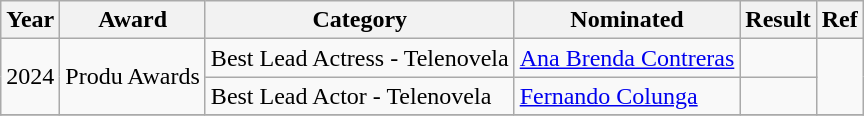<table class="wikitable plainrowheaders">
<tr>
<th scope="col">Year</th>
<th scope="col">Award</th>
<th scope="col">Category</th>
<th scope="col">Nominated</th>
<th scope="col">Result</th>
<th scope="col">Ref</th>
</tr>
<tr>
<td rowspan=2>2024</td>
<td rowspan=2>Produ Awards</td>
<td>Best Lead Actress - Telenovela</td>
<td><a href='#'>Ana Brenda Contreras</a></td>
<td></td>
<td align="center" rowspan=2></td>
</tr>
<tr>
<td>Best Lead Actor - Telenovela</td>
<td><a href='#'>Fernando Colunga</a></td>
<td></td>
</tr>
<tr>
</tr>
</table>
